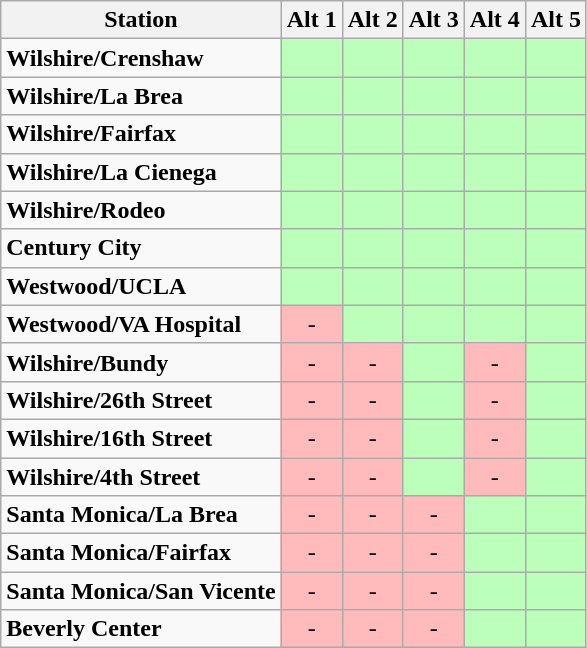<table class="wikitable">
<tr>
<th>Station</th>
<th>Alt 1</th>
<th>Alt 2</th>
<th>Alt 3</th>
<th>Alt 4</th>
<th>Alt 5</th>
</tr>
<tr>
<td><strong>Wilshire/Crenshaw</strong></td>
<td style="background: #bbffbb; text-align:center;"></td>
<td style="background: #bbffbb; text-align:center;"></td>
<td style="background: #bbffbb; text-align:center;"></td>
<td style="background: #bbffbb; text-align:center;"></td>
<td style="background: #bbffbb; text-align:center;"></td>
</tr>
<tr>
<td><strong>Wilshire/La Brea</strong></td>
<td style="background: #bbffbb; text-align:center;"></td>
<td style="background: #bbffbb; text-align:center;"></td>
<td style="background: #bbffbb; text-align:center;"></td>
<td style="background: #bbffbb; text-align:center;"></td>
<td style="background: #bbffbb; text-align:center;"></td>
</tr>
<tr>
<td><strong>Wilshire/Fairfax</strong></td>
<td style="background: #bbffbb; text-align:center;"></td>
<td style="background: #bbffbb; text-align:center;"></td>
<td style="background: #bbffbb; text-align:center;"></td>
<td style="background: #bbffbb; text-align:center;"></td>
<td style="background: #bbffbb; text-align:center;"></td>
</tr>
<tr>
<td><strong>Wilshire/La Cienega</strong></td>
<td style="background: #bbffbb; text-align:center;"></td>
<td style="background: #bbffbb; text-align:center;"></td>
<td style="background: #bbffbb; text-align:center;"></td>
<td style="background: #bbffbb; text-align:center;"></td>
<td style="background: #bbffbb; text-align:center;"></td>
</tr>
<tr>
<td><strong>Wilshire/Rodeo</strong></td>
<td style="background: #bbffbb; text-align:center;"></td>
<td style="background: #bbffbb; text-align:center;"></td>
<td style="background: #bbffbb; text-align:center;"></td>
<td style="background: #bbffbb; text-align:center;"></td>
<td style="background: #bbffbb; text-align:center;"></td>
</tr>
<tr>
<td><strong>Century City</strong></td>
<td style="background: #bbffbb; text-align:center;"></td>
<td style="background: #bbffbb; text-align:center;"></td>
<td style="background: #bbffbb; text-align:center;"></td>
<td style="background: #bbffbb; text-align:center;"></td>
<td style="background: #bbffbb; text-align:center;"></td>
</tr>
<tr>
<td><strong>Westwood/UCLA</strong></td>
<td style="background: #bbffbb; text-align:center;"></td>
<td style="background: #bbffbb; text-align:center;"></td>
<td style="background: #bbffbb; text-align:center;"></td>
<td style="background: #bbffbb; text-align:center;"></td>
<td style="background: #bbffbb; text-align:center;"></td>
</tr>
<tr>
<td><strong>Westwood/VA Hospital</strong></td>
<td style="background: #ffbbbb; text-align:center;">-</td>
<td style="background: #bbffbb; text-align:center;"></td>
<td style="background: #bbffbb; text-align:center;"></td>
<td style="background: #bbffbb; text-align:center;"></td>
<td style="background: #bbffbb; text-align:center;"></td>
</tr>
<tr>
<td><strong>Wilshire/Bundy</strong></td>
<td style="background: #ffbbbb; text-align:center;">-</td>
<td style="background: #ffbbbb; text-align:center;">-</td>
<td style="background: #bbffbb; text-align:center;"></td>
<td style="background: #ffbbbb; text-align:center;">-</td>
<td style="background: #bbffbb; text-align:center;"></td>
</tr>
<tr>
<td><strong>Wilshire/26th Street</strong></td>
<td style="background: #ffbbbb; text-align:center;">-</td>
<td style="background: #ffbbbb; text-align:center;">-</td>
<td style="background: #bbffbb; text-align:center;"></td>
<td style="background: #ffbbbb; text-align:center;">-</td>
<td style="background: #bbffbb; text-align:center;"></td>
</tr>
<tr>
<td><strong>Wilshire/16th Street</strong></td>
<td style="background: #ffbbbb; text-align:center;">-</td>
<td style="background: #ffbbbb; text-align:center;">-</td>
<td style="background: #bbffbb; text-align:center;"></td>
<td style="background: #ffbbbb; text-align:center;">-</td>
<td style="background: #bbffbb; text-align:center;"></td>
</tr>
<tr>
<td><strong>Wilshire/4th Street</strong></td>
<td style="background: #ffbbbb; text-align:center;">-</td>
<td style="background: #ffbbbb; text-align:center;">-</td>
<td style="background: #bbffbb; text-align:center;"></td>
<td style="background: #ffbbbb; text-align:center;">-</td>
<td style="background: #bbffbb; text-align:center;"></td>
</tr>
<tr>
<td><strong>Santa Monica/La Brea</strong></td>
<td style="background: #ffbbbb; text-align:center;">-</td>
<td style="background: #ffbbbb; text-align:center;">-</td>
<td style="background: #ffbbbb; text-align:center;">-</td>
<td style="background: #bbffbb; text-align:center;"></td>
<td style="background: #bbffbb; text-align:center;"></td>
</tr>
<tr>
<td><strong>Santa Monica/Fairfax</strong></td>
<td style="background: #ffbbbb; text-align:center;">-</td>
<td style="background: #ffbbbb; text-align:center;">-</td>
<td style="background: #ffbbbb; text-align:center;">-</td>
<td style="background: #bbffbb; text-align:center;"></td>
<td style="background: #bbffbb; text-align:center;"></td>
</tr>
<tr>
<td><strong>Santa Monica/San Vicente</strong></td>
<td style="background: #ffbbbb; text-align:center;">-</td>
<td style="background: #ffbbbb; text-align:center;">-</td>
<td style="background: #ffbbbb; text-align:center;">-</td>
<td style="background: #bbffbb; text-align:center;"></td>
<td style="background: #bbffbb; text-align:center;"></td>
</tr>
<tr>
<td><strong>Beverly Center</strong></td>
<td style="background: #ffbbbb; text-align:center;">-</td>
<td style="background: #ffbbbb; text-align:center;">-</td>
<td style="background: #ffbbbb; text-align:center;">-</td>
<td style="background: #bbffbb; text-align:center;"></td>
<td style="background: #bbffbb; text-align:center;"></td>
</tr>
</table>
